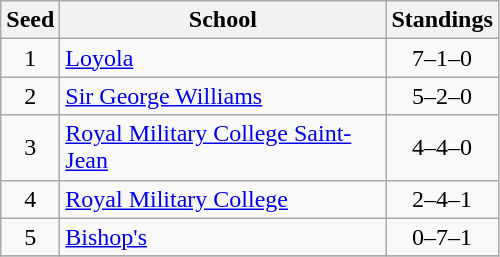<table class="wikitable">
<tr>
<th>Seed</th>
<th style="width:210px">School</th>
<th>Standings</th>
</tr>
<tr>
<td align=center>1</td>
<td><a href='#'>Loyola</a></td>
<td align=center>7–1–0</td>
</tr>
<tr>
<td align=center>2</td>
<td><a href='#'>Sir George Williams</a></td>
<td align=center>5–2–0</td>
</tr>
<tr>
<td align=center>3</td>
<td><a href='#'>Royal Military College Saint-Jean</a></td>
<td align=center>4–4–0</td>
</tr>
<tr>
<td align=center>4</td>
<td><a href='#'>Royal Military College</a></td>
<td align=center>2–4–1</td>
</tr>
<tr>
<td align=center>5</td>
<td><a href='#'>Bishop's</a></td>
<td align=center>0–7–1</td>
</tr>
<tr>
</tr>
</table>
